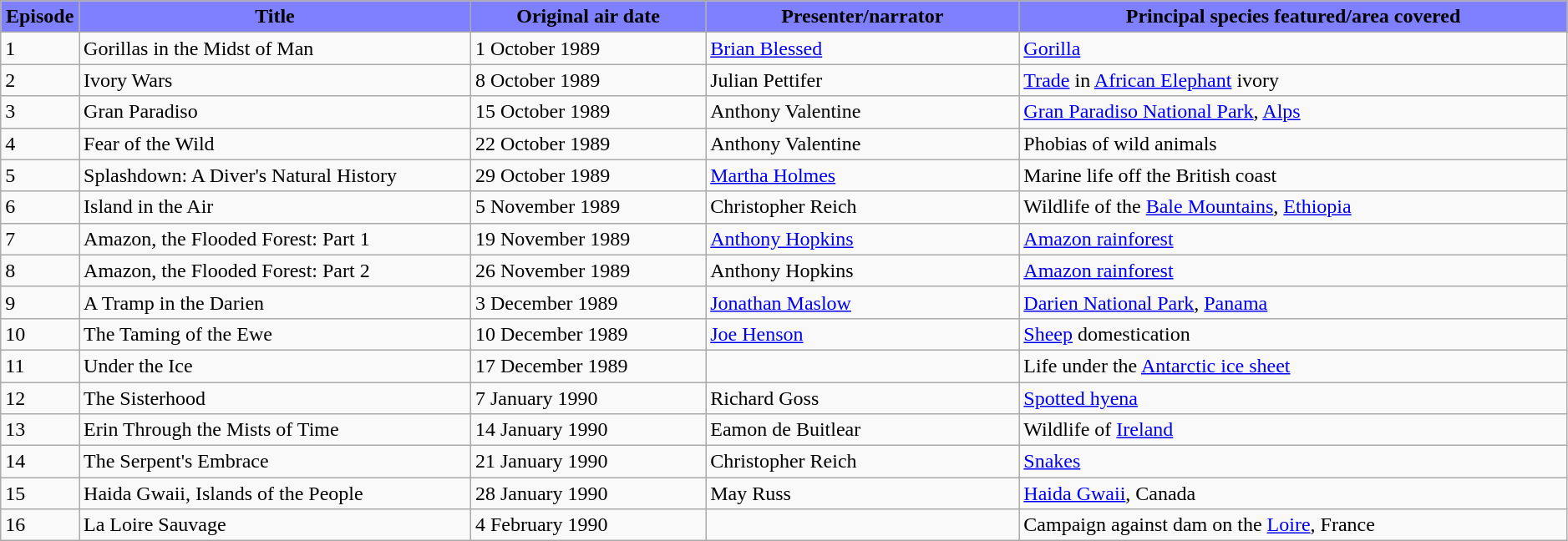<table class="wikitable plainrowheaders" width=99%>
<tr style="background:#fdd";>
<th style="background-color: #7F80FF" width="5%">Episode</th>
<th style="background-color: #7F80FF" width="25%">Title</th>
<th style="background-color: #7F80FF" width="15%">Original air date</th>
<th style="background-color: #7F80FF" width="20%">Presenter/narrator</th>
<th style="background-color: #7F80FF" width="35%">Principal species featured/area covered</th>
</tr>
<tr>
<td>1</td>
<td>Gorillas in the Midst of Man</td>
<td>1 October 1989</td>
<td><a href='#'>Brian Blessed</a></td>
<td><a href='#'>Gorilla</a></td>
</tr>
<tr>
<td>2</td>
<td>Ivory Wars</td>
<td>8 October 1989</td>
<td>Julian Pettifer</td>
<td><a href='#'>Trade</a> in <a href='#'>African Elephant</a> ivory</td>
</tr>
<tr>
<td>3</td>
<td>Gran Paradiso</td>
<td>15 October 1989</td>
<td>Anthony Valentine</td>
<td><a href='#'>Gran Paradiso National Park</a>, <a href='#'>Alps</a></td>
</tr>
<tr>
<td>4</td>
<td>Fear of the Wild</td>
<td>22 October 1989</td>
<td>Anthony Valentine</td>
<td>Phobias of wild animals</td>
</tr>
<tr>
<td>5</td>
<td>Splashdown: A Diver's Natural History</td>
<td>29 October 1989</td>
<td><a href='#'>Martha Holmes</a></td>
<td>Marine life off the British coast</td>
</tr>
<tr>
<td>6</td>
<td>Island in the Air</td>
<td>5 November 1989</td>
<td>Christopher Reich</td>
<td>Wildlife of the <a href='#'>Bale Mountains</a>, <a href='#'>Ethiopia</a></td>
</tr>
<tr>
<td>7</td>
<td>Amazon, the Flooded Forest:  Part 1</td>
<td>19 November 1989</td>
<td><a href='#'>Anthony Hopkins</a></td>
<td><a href='#'>Amazon rainforest</a></td>
</tr>
<tr>
<td>8</td>
<td>Amazon, the Flooded Forest:  Part 2</td>
<td>26 November 1989</td>
<td>Anthony Hopkins</td>
<td><a href='#'>Amazon rainforest</a></td>
</tr>
<tr>
<td>9</td>
<td>A Tramp in the Darien</td>
<td>3 December 1989</td>
<td><a href='#'>Jonathan Maslow</a></td>
<td><a href='#'>Darien National Park</a>, <a href='#'>Panama</a></td>
</tr>
<tr>
<td>10</td>
<td>The Taming of the Ewe</td>
<td>10 December 1989</td>
<td><a href='#'>Joe Henson</a></td>
<td><a href='#'>Sheep</a> domestication</td>
</tr>
<tr>
<td>11</td>
<td>Under the Ice</td>
<td>17 December 1989</td>
<td></td>
<td>Life under the <a href='#'>Antarctic ice sheet</a></td>
</tr>
<tr>
<td>12</td>
<td>The Sisterhood</td>
<td>7 January 1990</td>
<td>Richard Goss</td>
<td><a href='#'>Spotted hyena</a></td>
</tr>
<tr>
<td>13</td>
<td>Erin Through the Mists of Time</td>
<td>14 January 1990</td>
<td>Eamon de Buitlear</td>
<td>Wildlife of <a href='#'>Ireland</a></td>
</tr>
<tr>
<td>14</td>
<td>The Serpent's Embrace</td>
<td>21 January 1990</td>
<td>Christopher Reich</td>
<td><a href='#'>Snakes</a></td>
</tr>
<tr>
<td>15</td>
<td>Haida Gwaii, Islands of the People</td>
<td>28 January 1990</td>
<td>May Russ</td>
<td><a href='#'>Haida Gwaii</a>, Canada</td>
</tr>
<tr>
<td>16</td>
<td>La Loire Sauvage</td>
<td>4 February 1990</td>
<td></td>
<td>Campaign against dam on the <a href='#'>Loire</a>, France</td>
</tr>
</table>
